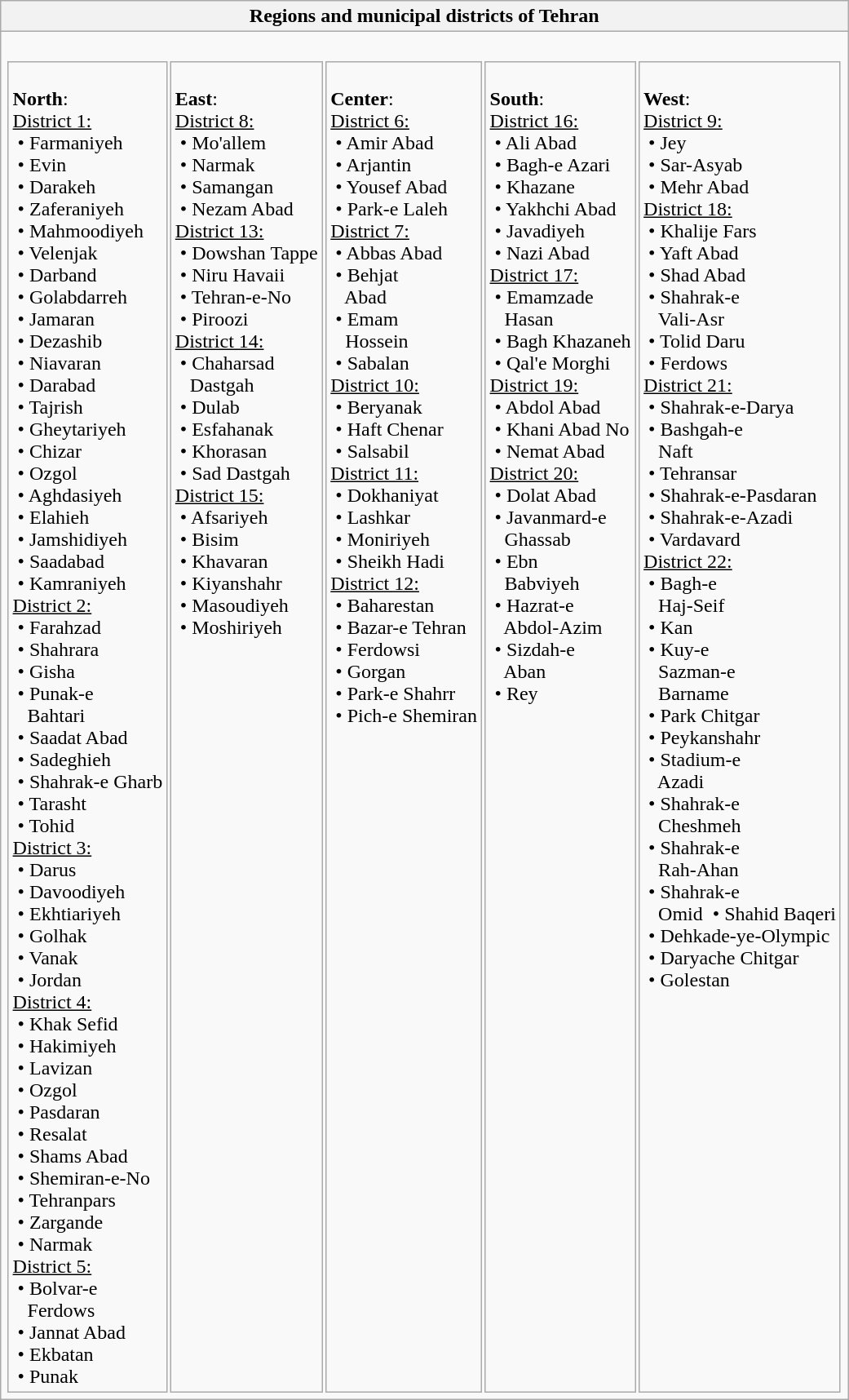<table class="wikitable collapsible collapsed">
<tr>
<th>Regions and municipal districts of Tehran</th>
</tr>
<tr>
<td><br><table>
<tr>
<td valign="top"><br><strong>North</strong>:<br>
<u>District 1:</u><br>
 • Farmaniyeh<br>
 • Evin<br>
 • Darakeh<br>
 • Zaferaniyeh<br>
 • Mahmoodiyeh<br>
 • Velenjak<br>
 • Darband<br>
 • Golabdarreh<br>
 • Jamaran<br>
 • Dezashib<br>
 • Niavaran<br>
 • Darabad<br>
 • Tajrish<br>
 • Gheytariyeh<br>
 • Chizar<br>
 • Ozgol<br>
 • Aghdasiyeh<br>
 • Elahieh<br>
 • Jamshidiyeh<br>
 • Saadabad<br>
 • Kamraniyeh<br>
<u>District 2:</u><br>
 • Farahzad<br>
 • Shahrara<br>
 • Gisha<br>
 • Punak-e<br>   Bahtari<br>
 • Saadat Abad<br>
 • Sadeghieh<br>
 • Shahrak-e Gharb<br>
 • Tarasht<br>
 • Tohid<br>
<u>District 3:</u><br>
 • Darus<br>
 • Davoodiyeh<br>
 • Ekhtiariyeh<br>
 • Golhak<br>
 • Vanak<br>
 • Jordan<br>
<u>District 4:</u><br>
 • Khak Sefid<br>
 • Hakimiyeh<br>
 • Lavizan<br>
 • Ozgol<br>
 • Pasdaran<br>
 • Resalat<br>
 • Shams Abad<br>
 • Shemiran-e-No<br>
 • Tehranpars<br>
 • Zargande<br>
 • Narmak<br>
<u>District 5:</u><br>
 • Bolvar-e<br>   Ferdows<br>
 • Jannat Abad<br>
 • Ekbatan<br>
 • Punak<br></td>
<td valign="top"><br><strong>East</strong>:<br>
<u>District 8:</u><br>
 • Mo'allem<br>
 • Narmak<br>
 • Samangan<br>
 • Nezam Abad<br>
<u>District 13:</u><br>
 • Dowshan Tappe<br>
 • Niru Havaii<br>
 • Tehran-e-No<br>
 • Piroozi<br>
<u>District 14:</u><br>
 • Chaharsad<br>   Dastgah<br>
 • Dulab<br>
 • Esfahanak<br>
 • Khorasan<br>
 • Sad Dastgah<br>
<u>District 15:</u><br>
 • Afsariyeh<br>
 • Bisim<br>
 • Khavaran<br>
 • Kiyanshahr<br>
 • Masoudiyeh<br>
 • Moshiriyeh<br></td>
<td valign="top"><br><strong>Center</strong>:<br>
<u>District 6:</u><br>
 • Amir Abad<br>
 • Arjantin<br>
 • Yousef Abad<br>
 • Park-e Laleh<br>
<u>District 7:</u><br>
 • Abbas Abad<br>
 • Behjat<br>   Abad<br>
 • Emam<br>   Hossein<br>
 • Sabalan<br>
<u>District 10:</u><br>
 • Beryanak<br>
 • Haft Chenar<br>
 • Salsabil<br>
<u>District 11:</u><br>
 • Dokhaniyat<br>
 • Lashkar<br>
 • Moniriyeh<br>
 • Sheikh Hadi<br>
<u>District 12:</u><br>
 • Baharestan<br>
 • Bazar-e Tehran<br>
 • Ferdowsi<br>
 • Gorgan<br>
 • Park-e Shahrr<br>
 • Pich-e Shemiran<br></td>
<td valign="top"><br><strong>South</strong>:<br>
<u>District 16:</u><br>
 • Ali Abad<br>
 • Bagh-e Azari<br>
 • Khazane<br>
 • Yakhchi Abad<br>
 • Javadiyeh<br>
 • Nazi Abad<br>
<u>District 17:</u><br>
 • Emamzade<br>   Hasan<br>
 • Bagh Khazaneh<br>
 • Qal'e Morghi<br>
<u>District 19:</u><br>
 • Abdol Abad<br>
 • Khani Abad No<br>
 • Nemat Abad<br>
<u>District 20:</u><br>
 • Dolat Abad<br>
 • Javanmard-e<br>   Ghassab<br>
 • Ebn<br>   Babviyeh<br>
 • Hazrat-e<br>   Abdol-Azim<br>
 • Sizdah-e<br>   Aban<br>
 • Rey<br></td>
<td valign="top"><br><strong>West</strong>:<br>
<u>District 9:</u><br>
 • Jey<br>
 • Sar-Asyab<br>
 • Mehr Abad<br>
<u>District 18:</u><br>
 • Khalije Fars<br>
 • Yaft Abad<br>
 • Shad Abad<br>
 • Shahrak-e<br>   Vali-Asr<br>
 • Tolid Daru<br>
 • Ferdows<br>
<u>District 21:</u><br>
 • Shahrak-e-Darya<br>
 • Bashgah-e<br>   Naft<br>
 • Tehransar<br>
 • Shahrak-e-Pasdaran<br>
 • Shahrak-e-Azadi<br>
 • Vardavard<br>
<u>District 22:</u><br>
 • Bagh-e<br>   Haj-Seif<br>
 • Kan<br>
 • Kuy-e<br>   Sazman-e<br>   Barname<br>
 • Park Chitgar<br>
 • Peykanshahr<br>
 • Stadium-e<br>   Azadi<br>
 • Shahrak-e<br>   Cheshmeh<br>
 • Shahrak-e<br>   Rah-Ahan<br>
 • Shahrak-e<br>   Omid
 • Shahid Baqeri<br>
 • Dehkade-ye-Olympic<br>
 • Daryache Chitgar<br>
 • Golestan<br></td>
</tr>
</table>
</td>
</tr>
</table>
